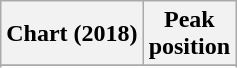<table class="wikitable sortable plainrowheaders" style="text-align:center;">
<tr>
<th>Chart (2018)</th>
<th>Peak<br>position</th>
</tr>
<tr>
</tr>
<tr>
</tr>
</table>
